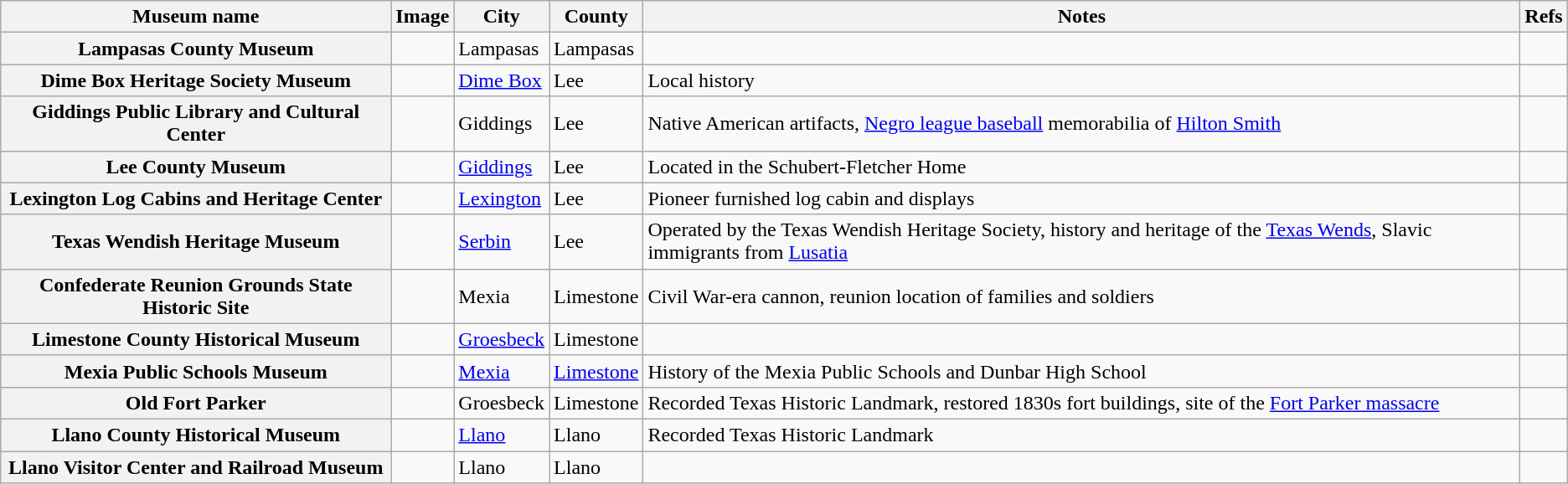<table class="wikitable sortable plainrowheaders">
<tr>
<th scope="col">Museum name</th>
<th scope="col"  class="unsortable">Image</th>
<th scope="col">City</th>
<th scope="col">County</th>
<th scope="col">Notes</th>
<th scope="col" class="unsortable">Refs</th>
</tr>
<tr>
<th scope="row">Lampasas County Museum</th>
<td></td>
<td>Lampasas</td>
<td>Lampasas</td>
<td></td>
<td align="center"></td>
</tr>
<tr>
<th scope="row">Dime Box Heritage Society Museum</th>
<td></td>
<td><a href='#'>Dime Box</a></td>
<td>Lee</td>
<td>Local history</td>
<td align="center"></td>
</tr>
<tr>
<th scope="row">Giddings Public Library and Cultural Center</th>
<td></td>
<td>Giddings</td>
<td>Lee</td>
<td>Native American artifacts, <a href='#'>Negro league baseball</a> memorabilia of <a href='#'>Hilton Smith</a></td>
<td align="center"></td>
</tr>
<tr>
<th scope="row">Lee County Museum</th>
<td></td>
<td><a href='#'>Giddings</a></td>
<td>Lee</td>
<td>Located in the Schubert-Fletcher Home</td>
<td align="center"></td>
</tr>
<tr>
<th scope="row">Lexington Log Cabins and Heritage Center</th>
<td></td>
<td><a href='#'>Lexington</a></td>
<td>Lee</td>
<td>Pioneer furnished log cabin and displays</td>
<td align="center"></td>
</tr>
<tr>
<th scope="row">Texas Wendish Heritage Museum</th>
<td></td>
<td><a href='#'>Serbin</a></td>
<td>Lee</td>
<td>Operated by the Texas Wendish Heritage Society, history and heritage of the <a href='#'>Texas Wends</a>, Slavic immigrants from <a href='#'>Lusatia</a></td>
<td align="center"></td>
</tr>
<tr>
<th scope="row">Confederate Reunion Grounds State Historic Site</th>
<td></td>
<td>Mexia</td>
<td>Limestone</td>
<td>Civil War-era cannon, reunion location of families and soldiers</td>
<td align="center"></td>
</tr>
<tr>
<th scope="row">Limestone County Historical Museum</th>
<td></td>
<td><a href='#'>Groesbeck</a></td>
<td>Limestone</td>
<td></td>
<td align="center"></td>
</tr>
<tr>
<th scope="row">Mexia Public Schools Museum</th>
<td></td>
<td><a href='#'>Mexia</a></td>
<td><a href='#'>Limestone</a></td>
<td>History of the Mexia Public Schools and Dunbar High School</td>
<td align="center"></td>
</tr>
<tr>
<th scope="row">Old Fort Parker</th>
<td></td>
<td>Groesbeck</td>
<td>Limestone</td>
<td>Recorded Texas Historic Landmark, restored 1830s fort buildings, site of the <a href='#'>Fort Parker massacre</a></td>
<td align="center"></td>
</tr>
<tr>
<th scope="row">Llano County Historical Museum</th>
<td></td>
<td><a href='#'>Llano</a></td>
<td>Llano</td>
<td>Recorded Texas Historic Landmark</td>
<td align="center"></td>
</tr>
<tr>
<th scope="row">Llano Visitor Center and Railroad Museum</th>
<td></td>
<td>Llano</td>
<td>Llano</td>
<td></td>
<td align="center"></td>
</tr>
</table>
